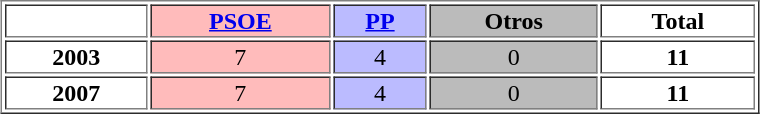<table border="1" width="40%" align="center">
<tr ---->
<th></th>
<th bgcolor="#ffbbbb"><a href='#'>PSOE</a></th>
<th bgcolor="#bbbbff"><a href='#'>PP</a></th>
<th bgcolor="#bbbbbb">Otros</th>
<th>Total</th>
</tr>
<tr ---->
<td align="center"><strong>2003</strong></td>
<td bgcolor="#ffbbbb" align="center">7</td>
<td bgcolor="#bbbbff" align="center">4</td>
<td bgcolor="#bbbbbb" align="center">0</td>
<td align="center"><strong>11</strong></td>
</tr>
<tr ---->
<td align="center"><strong>2007</strong></td>
<td bgcolor="#ffbbbb" align="center">7</td>
<td bgcolor="#bbbbff" align="center">4</td>
<td bgcolor="#bbbbbb" align="center">0</td>
<td align="center"><strong>11</strong></td>
</tr>
</table>
